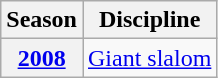<table class="wikitable">
<tr>
<th>Season</th>
<th>Discipline</th>
</tr>
<tr align=center>
<th><a href='#'>2008</a></th>
<td><a href='#'>Giant slalom</a></td>
</tr>
</table>
